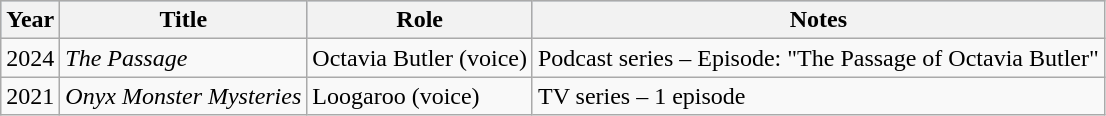<table class="wikitable">
<tr style="background:#b0c4de; text-align:center;">
<th>Year</th>
<th>Title</th>
<th>Role</th>
<th>Notes</th>
</tr>
<tr>
<td>2024</td>
<td><em>The Passage</em></td>
<td>Octavia Butler (voice)</td>
<td>Podcast series – Episode: "The Passage of Octavia Butler"</td>
</tr>
<tr>
<td>2021</td>
<td><em>Onyx Monster Mysteries</em></td>
<td>Loogaroo (voice)</td>
<td>TV series – 1 episode</td>
</tr>
</table>
